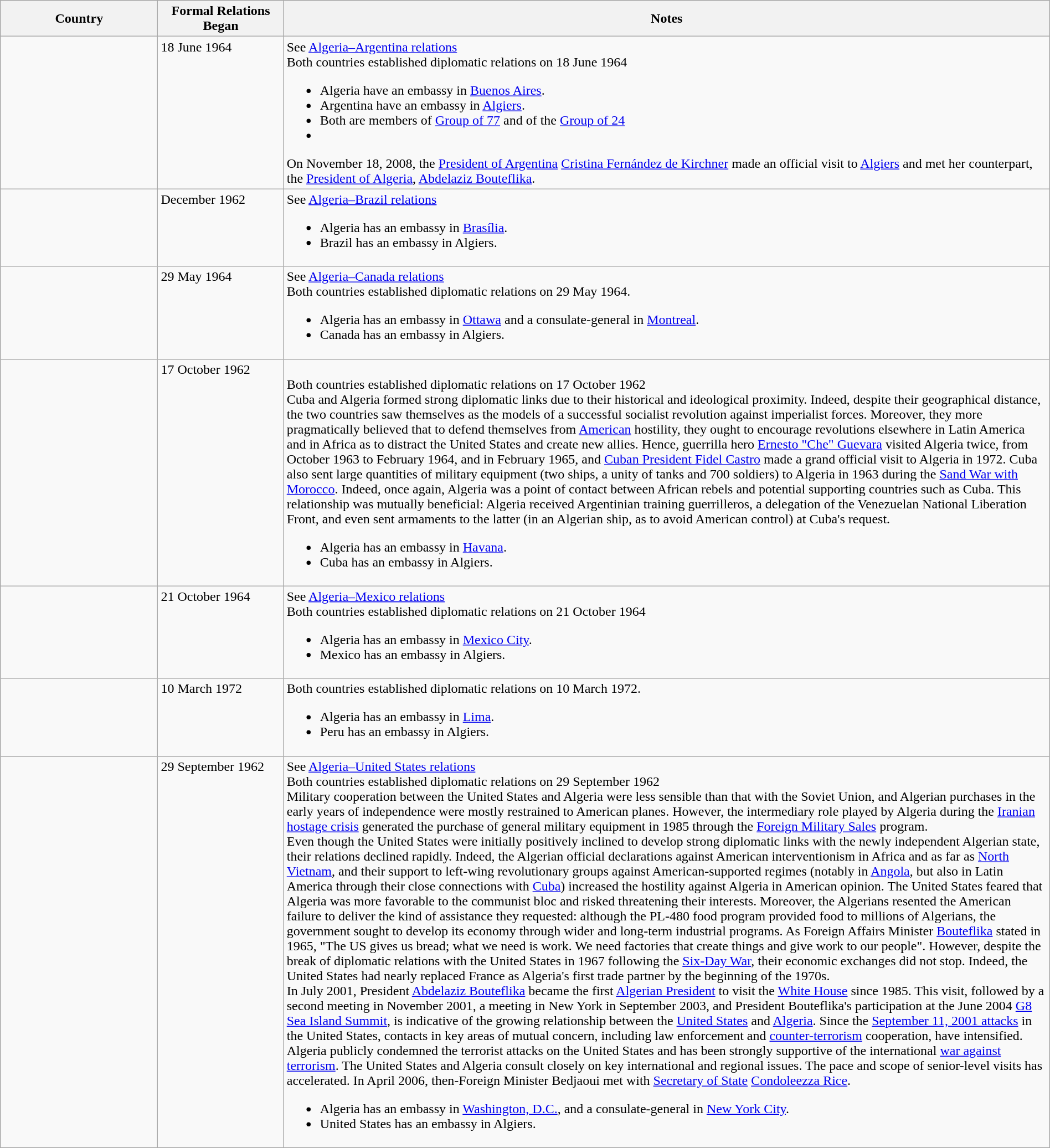<table class="wikitable sortable" style="width:100%; margin:auto;">
<tr>
<th style="width:15%;">Country</th>
<th style="width:12%;">Formal Relations Began</th>
<th>Notes</th>
</tr>
<tr valign="top">
<td></td>
<td>18 June 1964</td>
<td>See <a href='#'>Algeria–Argentina relations</a><br>Both countries established diplomatic relations on 18 June 1964<ul><li>Algeria have an embassy in <a href='#'>Buenos Aires</a>.</li><li>Argentina have an embassy in <a href='#'>Algiers</a>.</li><li>Both are members of <a href='#'>Group of 77</a> and of the <a href='#'>Group of 24</a></li><li></li></ul>On November 18, 2008, the <a href='#'>President of Argentina</a> <a href='#'>Cristina Fernández de Kirchner</a> made an official visit to <a href='#'>Algiers</a> and met her counterpart, the <a href='#'>President of Algeria</a>, <a href='#'>Abdelaziz Bouteflika</a>.</td>
</tr>
<tr valign="top">
<td></td>
<td>December 1962</td>
<td>See <a href='#'>Algeria–Brazil relations</a><br><ul><li>Algeria has an embassy in <a href='#'>Brasília</a>.</li><li>Brazil has an embassy in Algiers.</li></ul></td>
</tr>
<tr valign="top">
<td></td>
<td>29 May 1964</td>
<td>See <a href='#'>Algeria–Canada relations</a><br>Both countries established diplomatic relations on 29 May 1964.<ul><li>Algeria has an embassy in <a href='#'>Ottawa</a> and a consulate-general in <a href='#'>Montreal</a>.</li><li>Canada has an embassy in Algiers.</li></ul></td>
</tr>
<tr valign="top">
<td></td>
<td>17 October 1962</td>
<td><br>Both countries established diplomatic relations on 17 October 1962<br>Cuba and Algeria formed strong diplomatic links due to their historical and ideological proximity. Indeed, despite their geographical distance, the two countries saw themselves as the models of a successful socialist revolution against imperialist forces. Moreover, they more pragmatically believed that to defend themselves from <a href='#'>American</a> hostility, they ought to encourage revolutions elsewhere in Latin America and in Africa as to distract the United States and create new allies. Hence, guerrilla hero <a href='#'>Ernesto "Che" Guevara</a> visited Algeria twice, from October 1963 to February 1964, and in February 1965, and <a href='#'>Cuban President Fidel Castro</a> made a grand official visit to Algeria in 1972. Cuba also sent large quantities of military equipment (two ships, a unity of tanks and 700 soldiers) to Algeria in 1963 during the <a href='#'>Sand War with Morocco</a>. Indeed, once again, Algeria was a point of contact between African rebels and potential supporting countries such as Cuba. This relationship was mutually beneficial: Algeria received Argentinian training guerrilleros, a delegation of the Venezuelan National Liberation Front, and even sent armaments to the latter (in an Algerian ship, as to avoid American control) at Cuba's request.<ul><li>Algeria has an embassy in <a href='#'>Havana</a>.</li><li>Cuba has an embassy in Algiers.</li></ul></td>
</tr>
<tr valign="top">
<td></td>
<td>21 October 1964</td>
<td>See <a href='#'>Algeria–Mexico relations</a><br>Both countries established diplomatic relations on 21 October 1964<ul><li>Algeria has an embassy in <a href='#'>Mexico City</a>.</li><li>Mexico has an embassy in Algiers.</li></ul></td>
</tr>
<tr valign="top">
<td></td>
<td>10 March 1972</td>
<td>Both countries established diplomatic relations on 10 March 1972.<br><ul><li>Algeria has an embassy in <a href='#'>Lima</a>.</li><li>Peru has an embassy in Algiers.</li></ul></td>
</tr>
<tr valign="top">
<td></td>
<td>29 September 1962</td>
<td>See <a href='#'>Algeria–United States relations</a><br>Both countries established diplomatic relations on 29 September 1962<br>Military cooperation between the United States and Algeria were less sensible than that with the Soviet Union, and Algerian purchases in the early years of independence were mostly restrained to American planes. However, the intermediary role played by Algeria during the <a href='#'>Iranian hostage crisis</a> generated the purchase of general military equipment in 1985 through the <a href='#'>Foreign Military Sales</a> program.<br>Even though the United States were initially positively inclined to develop strong diplomatic links with the newly independent Algerian state, their relations declined rapidly. Indeed, the Algerian official declarations against American interventionism in Africa and as far as <a href='#'>North Vietnam</a>, and their support to left-wing revolutionary groups against American-supported regimes (notably in <a href='#'>Angola</a>, but also in Latin America through their close connections with <a href='#'>Cuba</a>) increased the hostility against Algeria in American opinion. The United States feared that Algeria was more favorable to the communist bloc and risked threatening their interests. Moreover, the Algerians resented the American failure to deliver the kind of assistance they requested: although the PL-480 food program provided food to millions of Algerians, the government sought to develop its economy through wider and long-term industrial programs. As Foreign Affairs Minister <a href='#'>Bouteflika</a> stated in 1965, "The US gives us bread; what we need is work. We need factories that create things and give work to our people". However, despite the break of diplomatic relations with the United States in 1967 following the <a href='#'>Six-Day War</a>, their economic exchanges did not stop. Indeed, the United States had nearly replaced France as Algeria's first trade partner by the beginning of the 1970s.<br>In July 2001, President <a href='#'>Abdelaziz Bouteflika</a> became the first <a href='#'>Algerian President</a> to visit the <a href='#'>White House</a> since 1985.  This visit, followed by a second meeting in November 2001, a meeting in New York in September 2003, and President Bouteflika's participation at the June 2004 <a href='#'>G8 Sea Island Summit</a>, is indicative of the growing relationship between the <a href='#'>United States</a> and <a href='#'>Algeria</a>.  Since the <a href='#'>September 11, 2001 attacks</a> in the United States, contacts in key areas of mutual concern, including law enforcement and <a href='#'>counter-terrorism</a> cooperation, have intensified. Algeria publicly condemned the terrorist attacks on the United States and has been strongly supportive of the international <a href='#'>war against terrorism</a>. The United States and Algeria consult closely on key international and regional issues. The pace and scope of senior-level visits has accelerated. In April 2006, then-Foreign Minister Bedjaoui met with <a href='#'>Secretary of State</a> <a href='#'>Condoleezza Rice</a>.<ul><li>Algeria has an embassy in <a href='#'>Washington, D.C.</a>, and a consulate-general in <a href='#'>New York City</a>.</li><li>United States has an embassy in Algiers.</li></ul></td>
</tr>
</table>
